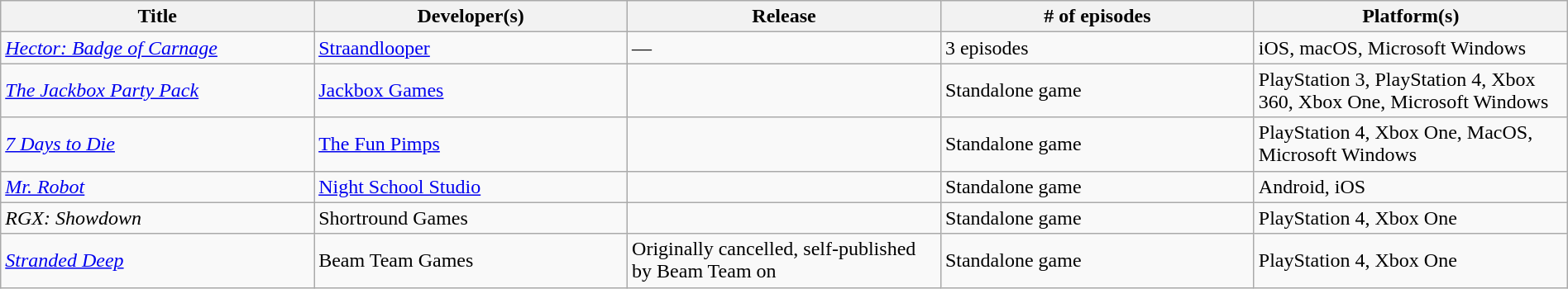<table class="wikitable sortable" style="width: 100%;">
<tr>
<th width="20%">Title</th>
<th width="20%">Developer(s)</th>
<th width="20%">Release</th>
<th width="20%"># of episodes</th>
<th width="20%">Platform(s)</th>
</tr>
<tr>
<td><em><a href='#'>Hector: Badge of Carnage</a></em></td>
<td><a href='#'>Straandlooper</a></td>
<td>—</td>
<td data-sort-value="3">3 episodes</td>
<td>iOS, macOS, Microsoft Windows</td>
</tr>
<tr>
<td><em><a href='#'>The Jackbox Party Pack</a></em></td>
<td><a href='#'>Jackbox Games</a></td>
<td></td>
<td data-sort-value="1">Standalone game</td>
<td>PlayStation 3, PlayStation 4, Xbox 360, Xbox One, Microsoft Windows</td>
</tr>
<tr>
<td><em><a href='#'>7 Days to Die</a></em></td>
<td><a href='#'>The Fun Pimps</a></td>
<td></td>
<td data-sort-value="1">Standalone game</td>
<td>PlayStation 4, Xbox One, MacOS, Microsoft Windows</td>
</tr>
<tr>
<td><em><a href='#'>Mr. Robot</a></em></td>
<td><a href='#'>Night School Studio</a></td>
<td></td>
<td data-sort-value="1">Standalone game</td>
<td>Android, iOS</td>
</tr>
<tr>
<td><em>RGX: Showdown</em></td>
<td>Shortround Games</td>
<td></td>
<td data-sort-value="1">Standalone game</td>
<td>PlayStation 4, Xbox One</td>
</tr>
<tr>
<td><em><a href='#'>Stranded Deep</a></em></td>
<td>Beam Team Games</td>
<td>Originally cancelled, self-published by Beam Team on </td>
<td data-sort-value="1">Standalone game</td>
<td>PlayStation 4, Xbox One</td>
</tr>
</table>
